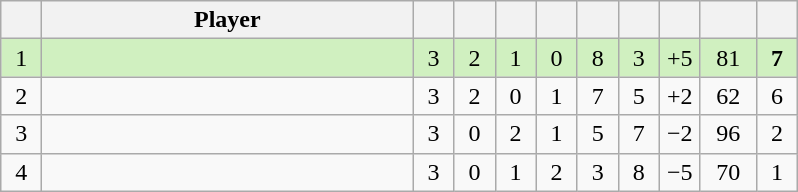<table class="wikitable" style="text-align:center; margin: 1em auto 1em auto, align:left">
<tr>
<th width=20></th>
<th width=240>Player</th>
<th width=20></th>
<th width=20></th>
<th width=20></th>
<th width=20></th>
<th width=20></th>
<th width=20></th>
<th width=20></th>
<th width=30></th>
<th width=20></th>
</tr>
<tr style="background:#D0F0C0;">
<td>1</td>
<td align=left></td>
<td>3</td>
<td>2</td>
<td>1</td>
<td>0</td>
<td>8</td>
<td>3</td>
<td>+5</td>
<td>81</td>
<td><strong>7</strong></td>
</tr>
<tr style=>
<td>2</td>
<td align=left></td>
<td>3</td>
<td>2</td>
<td>0</td>
<td>1</td>
<td>7</td>
<td>5</td>
<td>+2</td>
<td>62</td>
<td>6</td>
</tr>
<tr style=>
<td>3</td>
<td align=left></td>
<td>3</td>
<td>0</td>
<td>2</td>
<td>1</td>
<td>5</td>
<td>7</td>
<td>−2</td>
<td>96</td>
<td>2</td>
</tr>
<tr style=>
<td>4</td>
<td align=left></td>
<td>3</td>
<td>0</td>
<td>1</td>
<td>2</td>
<td>3</td>
<td>8</td>
<td>−5</td>
<td>70</td>
<td>1</td>
</tr>
</table>
